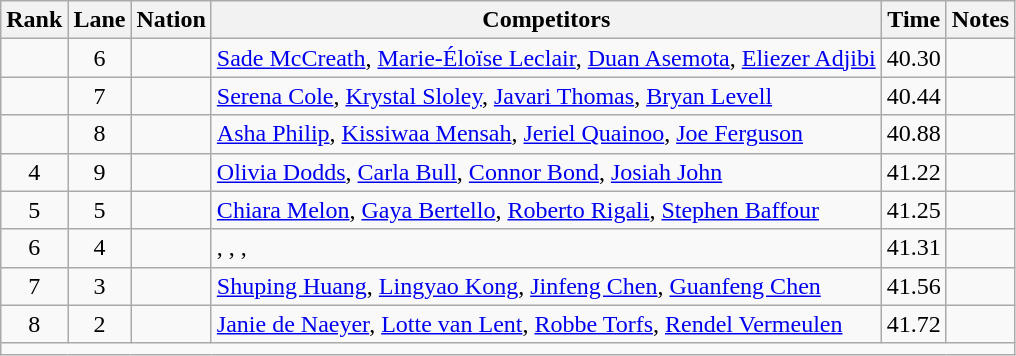<table class="wikitable sortable" style="text-align:center">
<tr>
<th>Rank</th>
<th>Lane</th>
<th>Nation</th>
<th>Competitors</th>
<th>Time</th>
<th>Notes</th>
</tr>
<tr>
<td></td>
<td>6</td>
<td align="left"></td>
<td align="left"><a href='#'>Sade McCreath</a>, <a href='#'>Marie-Éloïse Leclair</a>, <a href='#'>Duan Asemota</a>, <a href='#'>Eliezer Adjibi</a></td>
<td>40.30</td>
<td></td>
</tr>
<tr>
<td></td>
<td>7</td>
<td align="left"></td>
<td align="left"><a href='#'>Serena Cole</a>, <a href='#'>Krystal Sloley</a>, <a href='#'>Javari Thomas</a>, <a href='#'>Bryan Levell</a></td>
<td>40.44</td>
<td></td>
</tr>
<tr>
<td></td>
<td>8</td>
<td align="left"></td>
<td align="left"><a href='#'>Asha Philip</a>, <a href='#'>Kissiwaa Mensah</a>, <a href='#'>Jeriel Quainoo</a>, <a href='#'>Joe Ferguson</a></td>
<td>40.88</td>
<td></td>
</tr>
<tr>
<td>4</td>
<td>9</td>
<td align="left"></td>
<td align="left"><a href='#'>Olivia Dodds</a>, <a href='#'>Carla Bull</a>, <a href='#'>Connor Bond</a>, <a href='#'>Josiah John</a></td>
<td>41.22</td>
<td></td>
</tr>
<tr>
<td>5</td>
<td>5</td>
<td align="left"></td>
<td align="left"><a href='#'>Chiara Melon</a>, <a href='#'>Gaya Bertello</a>, <a href='#'>Roberto Rigali</a>, <a href='#'>Stephen Baffour</a></td>
<td>41.25</td>
<td></td>
</tr>
<tr>
<td>6</td>
<td>4</td>
<td align="left"></td>
<td align="left">, , , </td>
<td>41.31</td>
<td></td>
</tr>
<tr>
<td>7</td>
<td>3</td>
<td align="left"></td>
<td align="left"><a href='#'>Shuping Huang</a>, <a href='#'>Lingyao Kong</a>, <a href='#'>Jinfeng Chen</a>, <a href='#'>Guanfeng Chen</a></td>
<td>41.56</td>
<td align="left"></td>
</tr>
<tr>
<td>8</td>
<td>2</td>
<td align="left"></td>
<td align="left"><a href='#'>Janie de Naeyer</a>, <a href='#'>Lotte van Lent</a>, <a href='#'>Robbe Torfs</a>, <a href='#'>Rendel Vermeulen</a></td>
<td>41.72</td>
<td align="left"></td>
</tr>
<tr class="sortbottom">
<td colspan="6"></td>
</tr>
</table>
